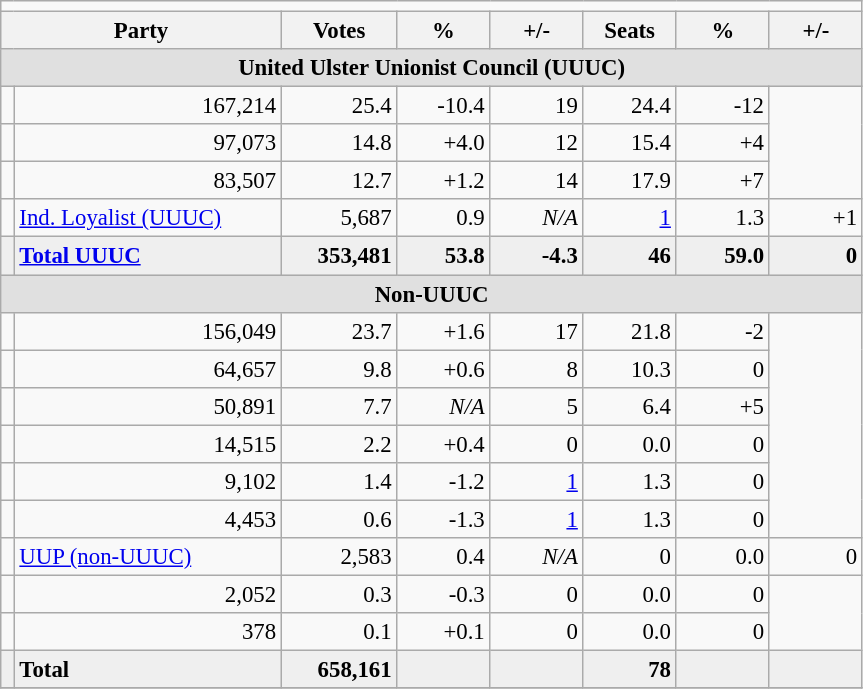<table class="wikitable" style="font-size:95%;">
<tr>
<td colspan=10></td>
</tr>
<tr>
<th style="width:180px;" colspan="2">Party</th>
<th style="width:70px;">Votes</th>
<th style="width:55px;">%</th>
<th style="width:55px;">+/-</th>
<th style="width:55px;">Seats</th>
<th style="width:55px;">%</th>
<th style="width:55px;">+/-</th>
</tr>
<tr>
<td colspan=11 bgcolor=#E0E0E0 align="center"><strong>United Ulster Unionist Council (UUUC)</strong></td>
</tr>
<tr>
<td></td>
<td style="text-align:right;">167,214</td>
<td style="text-align:right;">25.4</td>
<td style="text-align:right;">-10.4</td>
<td style="text-align:right;">19</td>
<td style="text-align:right;">24.4</td>
<td style="text-align:right;">-12</td>
</tr>
<tr>
<td></td>
<td style="text-align:right;">97,073</td>
<td style="text-align:right;">14.8</td>
<td style="text-align:right;">+4.0</td>
<td style="text-align:right;">12</td>
<td style="text-align:right;">15.4</td>
<td style="text-align:right;">+4</td>
</tr>
<tr>
<td></td>
<td style="text-align:right;">83,507</td>
<td style="text-align:right;">12.7</td>
<td style="text-align:right;">+1.2</td>
<td style="text-align:right;">14</td>
<td style="text-align:right;">17.9</td>
<td style="text-align:right;">+7</td>
</tr>
<tr>
<td></td>
<td><a href='#'>Ind. Loyalist (UUUC)</a></td>
<td style="text-align:right;">5,687</td>
<td style="text-align:right;">0.9</td>
<td style="text-align:right;"><em>N/A</em></td>
<td style="text-align:right;"><a href='#'>1</a></td>
<td style="text-align:right;">1.3</td>
<td style="text-align:right;">+1</td>
</tr>
<tr>
<td colspan=1 bgcolor=#efefef align="left"></td>
<td colspan=1 bgcolor=#efefef align="left"><strong><a href='#'>Total UUUC</a></strong></td>
<td colspan=1 bgcolor=#efefef  style="text-align:right;"><strong>353,481</strong></td>
<td colspan=1 bgcolor=#efefef  style="text-align:right;"><strong>53.8</strong></td>
<td colspan=1 bgcolor=#efefef style="text-align:right;"><strong>-4.3</strong></td>
<td colspan=1 bgcolor=#efefef style="text-align:right;"><strong>46</strong></td>
<td colspan=1 bgcolor=#efefef style="text-align:right;"><strong>59.0</strong></td>
<td colspan=1 bgcolor=#efefef  style="text-align:right;"><strong>0</strong></td>
</tr>
<tr>
<td colspan=11 bgcolor=#E0E0E0 align="center"><strong>Non-UUUC</strong></td>
</tr>
<tr>
<td></td>
<td style="text-align:right;">156,049</td>
<td style="text-align:right;">23.7</td>
<td style="text-align:right;">+1.6</td>
<td style="text-align:right;">17</td>
<td style="text-align:right;">21.8</td>
<td style="text-align:right;">-2</td>
</tr>
<tr>
<td></td>
<td style="text-align:right;">64,657</td>
<td style="text-align:right;">9.8</td>
<td style="text-align:right;">+0.6</td>
<td style="text-align:right;">8</td>
<td style="text-align:right;">10.3</td>
<td style="text-align:right;">0</td>
</tr>
<tr>
<td></td>
<td style="text-align:right;">50,891</td>
<td style="text-align:right;">7.7</td>
<td style="text-align:right;"><em>N/A</em></td>
<td style="text-align:right;">5</td>
<td style="text-align:right;">6.4</td>
<td style="text-align:right;">+5</td>
</tr>
<tr>
<td></td>
<td style="text-align:right;">14,515</td>
<td style="text-align:right;">2.2</td>
<td style="text-align:right;">+0.4</td>
<td style="text-align:right;">0</td>
<td style="text-align:right;">0.0</td>
<td style="text-align:right;">0</td>
</tr>
<tr>
<td></td>
<td style="text-align:right;">9,102</td>
<td style="text-align:right;">1.4</td>
<td style="text-align:right;">-1.2</td>
<td style="text-align:right;"><a href='#'>1</a></td>
<td style="text-align:right;">1.3</td>
<td style="text-align:right;">0</td>
</tr>
<tr>
<td></td>
<td style="text-align:right;">4,453</td>
<td style="text-align:right;">0.6</td>
<td style="text-align:right;">-1.3</td>
<td style="text-align:right;"><a href='#'>1</a></td>
<td style="text-align:right;">1.3</td>
<td style="text-align:right;">0</td>
</tr>
<tr>
<td></td>
<td><a href='#'>UUP (non-UUUC)</a></td>
<td style="text-align:right;">2,583</td>
<td style="text-align:right;">0.4</td>
<td style="text-align:right;"><em>N/A</em></td>
<td style="text-align:right;">0</td>
<td style="text-align:right;">0.0</td>
<td style="text-align:right;">0</td>
</tr>
<tr>
<td></td>
<td style="text-align:right;">2,052</td>
<td style="text-align:right;">0.3</td>
<td style="text-align:right;">-0.3</td>
<td style="text-align:right;">0</td>
<td style="text-align:right;">0.0</td>
<td style="text-align:right;">0</td>
</tr>
<tr>
<td></td>
<td style="text-align:right;">378</td>
<td style="text-align:right;">0.1</td>
<td style="text-align:right;">+0.1</td>
<td style="text-align:right;">0</td>
<td style="text-align:right;">0.0</td>
<td style="text-align:right;">0</td>
</tr>
<tr>
<td colspan=1 bgcolor=#efefef align="left"></td>
<td colspan=1 bgcolor=#efefef align="left"><strong>Total</strong></td>
<td colspan=1 bgcolor=#efefef  style="text-align:right;"><strong>658,161</strong></td>
<td colspan=1 bgcolor=#efefef  style="text-align:right;"></td>
<td colspan=1 bgcolor=#efefef style="text-align:right;"></td>
<td colspan=1 bgcolor=#efefef style="text-align:right;"><strong>78</strong></td>
<td colspan=1 bgcolor=#efefef  style="text-align:right;"></td>
<td colspan=1 bgcolor=#efefef  style="text-align:right;"></td>
</tr>
<tr>
</tr>
</table>
